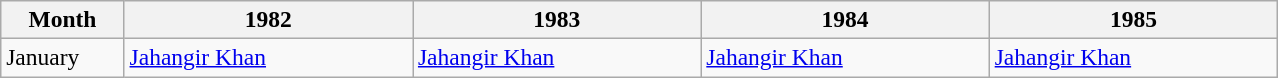<table class=wikitable style="font-size:98%;">
<tr>
<th style="width:75px;">Month</th>
<th style="width:185px;">1982</th>
<th style="width:185px;">1983</th>
<th style="width:185px;">1984</th>
<th style="width:185px;">1985</th>
</tr>
<tr>
<td>January</td>
<td> <a href='#'>Jahangir Khan</a></td>
<td> <a href='#'>Jahangir Khan</a></td>
<td> <a href='#'>Jahangir Khan</a></td>
<td> <a href='#'>Jahangir Khan</a></td>
</tr>
</table>
